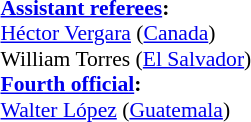<table width=50% style="font-size: 90%">
<tr>
<td><br><strong><a href='#'>Assistant referees</a>:</strong>
<br><a href='#'>Héctor Vergara</a> (<a href='#'>Canada</a>)
<br>William Torres (<a href='#'>El Salvador</a>)
<br><strong><a href='#'>Fourth official</a>:</strong>
<br><a href='#'>Walter López</a> (<a href='#'>Guatemala</a>)</td>
</tr>
</table>
